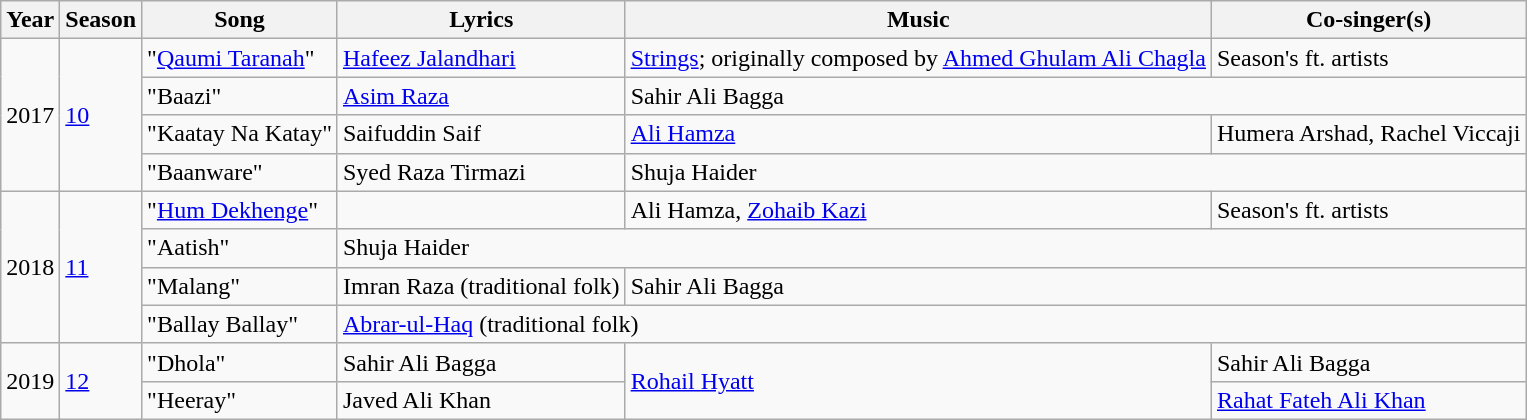<table class="wikitable">
<tr>
<th>Year</th>
<th>Season</th>
<th>Song</th>
<th>Lyrics</th>
<th>Music</th>
<th>Co-singer(s)</th>
</tr>
<tr>
<td rowspan=4>2017</td>
<td rowspan=4><a href='#'>10</a></td>
<td>"<a href='#'>Qaumi Taranah</a>"</td>
<td><a href='#'>Hafeez Jalandhari</a></td>
<td><a href='#'>Strings</a>; originally composed by <a href='#'>Ahmed Ghulam Ali Chagla</a></td>
<td>Season's ft. artists</td>
</tr>
<tr>
<td>"Baazi"</td>
<td><a href='#'>Asim Raza</a></td>
<td colspan=2>Sahir Ali Bagga</td>
</tr>
<tr>
<td>"Kaatay Na Katay"</td>
<td>Saifuddin Saif</td>
<td><a href='#'>Ali Hamza</a></td>
<td>Humera Arshad, Rachel Viccaji</td>
</tr>
<tr>
<td>"Baanware"</td>
<td>Syed Raza Tirmazi</td>
<td colspan=2>Shuja Haider</td>
</tr>
<tr>
<td rowspan=4>2018</td>
<td rowspan=4><a href='#'>11</a></td>
<td>"<a href='#'>Hum Dekhenge</a>"</td>
<td></td>
<td>Ali Hamza, <a href='#'>Zohaib Kazi</a></td>
<td>Season's ft. artists</td>
</tr>
<tr>
<td>"Aatish"</td>
<td colspan=3>Shuja Haider</td>
</tr>
<tr>
<td>"Malang"</td>
<td>Imran Raza (traditional folk)</td>
<td colspan=2>Sahir Ali Bagga</td>
</tr>
<tr>
<td>"Ballay Ballay"</td>
<td colspan=3><a href='#'>Abrar-ul-Haq</a> (traditional folk)</td>
</tr>
<tr>
<td rowspan=2>2019</td>
<td rowspan=2><a href='#'>12</a></td>
<td>"Dhola"</td>
<td>Sahir Ali Bagga</td>
<td rowspan=2><a href='#'>Rohail Hyatt</a></td>
<td>Sahir Ali Bagga</td>
</tr>
<tr>
<td>"Heeray"</td>
<td>Javed Ali Khan</td>
<td><a href='#'>Rahat Fateh Ali Khan</a></td>
</tr>
</table>
